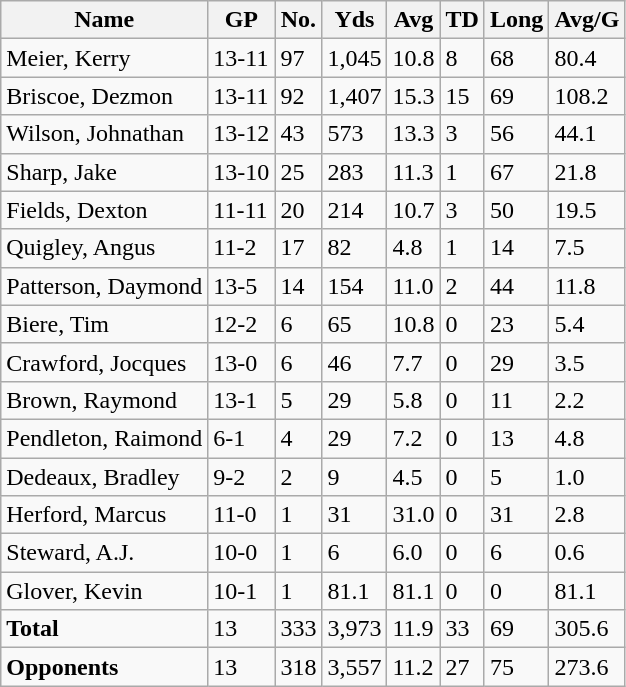<table class="wikitable" style="white-space:nowrap;">
<tr>
<th>Name</th>
<th>GP</th>
<th>No.</th>
<th>Yds</th>
<th>Avg</th>
<th>TD</th>
<th>Long</th>
<th>Avg/G</th>
</tr>
<tr>
<td>Meier, Kerry</td>
<td>13-11</td>
<td>97</td>
<td>1,045</td>
<td>10.8</td>
<td>8</td>
<td>68</td>
<td>80.4</td>
</tr>
<tr>
<td>Briscoe, Dezmon</td>
<td>13-11</td>
<td>92</td>
<td>1,407</td>
<td>15.3</td>
<td>15</td>
<td>69</td>
<td>108.2</td>
</tr>
<tr>
<td>Wilson, Johnathan</td>
<td>13-12</td>
<td>43</td>
<td>573</td>
<td>13.3</td>
<td>3</td>
<td>56</td>
<td>44.1</td>
</tr>
<tr>
<td>Sharp, Jake</td>
<td>13-10</td>
<td>25</td>
<td>283</td>
<td>11.3</td>
<td>1</td>
<td>67</td>
<td>21.8</td>
</tr>
<tr>
<td>Fields, Dexton</td>
<td>11-11</td>
<td>20</td>
<td>214</td>
<td>10.7</td>
<td>3</td>
<td>50</td>
<td>19.5</td>
</tr>
<tr>
<td>Quigley, Angus</td>
<td>11-2</td>
<td>17</td>
<td>82</td>
<td>4.8</td>
<td>1</td>
<td>14</td>
<td>7.5</td>
</tr>
<tr>
<td>Patterson, Daymond</td>
<td>13-5</td>
<td>14</td>
<td>154</td>
<td>11.0</td>
<td>2</td>
<td>44</td>
<td>11.8</td>
</tr>
<tr>
<td>Biere, Tim</td>
<td>12-2</td>
<td>6</td>
<td>65</td>
<td>10.8</td>
<td>0</td>
<td>23</td>
<td>5.4</td>
</tr>
<tr>
<td>Crawford, Jocques</td>
<td>13-0</td>
<td>6</td>
<td>46</td>
<td>7.7</td>
<td>0</td>
<td>29</td>
<td>3.5</td>
</tr>
<tr>
<td>Brown, Raymond</td>
<td>13-1</td>
<td>5</td>
<td>29</td>
<td>5.8</td>
<td>0</td>
<td>11</td>
<td>2.2</td>
</tr>
<tr>
<td>Pendleton, Raimond</td>
<td>6-1</td>
<td>4</td>
<td>29</td>
<td>7.2</td>
<td>0</td>
<td>13</td>
<td>4.8</td>
</tr>
<tr>
<td>Dedeaux, Bradley</td>
<td>9-2</td>
<td>2</td>
<td>9</td>
<td>4.5</td>
<td>0</td>
<td>5</td>
<td>1.0</td>
</tr>
<tr>
<td>Herford, Marcus</td>
<td>11-0</td>
<td>1</td>
<td>31</td>
<td>31.0</td>
<td>0</td>
<td>31</td>
<td>2.8</td>
</tr>
<tr>
<td>Steward, A.J.</td>
<td>10-0</td>
<td>1</td>
<td>6</td>
<td>6.0</td>
<td>0</td>
<td>6</td>
<td>0.6</td>
</tr>
<tr>
<td>Glover, Kevin</td>
<td>10-1</td>
<td>1</td>
<td>81.1</td>
<td>81.1</td>
<td>0</td>
<td>0</td>
<td>81.1</td>
</tr>
<tr>
<td><strong>Total</strong></td>
<td>13</td>
<td>333</td>
<td>3,973</td>
<td>11.9</td>
<td>33</td>
<td>69</td>
<td>305.6</td>
</tr>
<tr>
<td><strong>Opponents</strong></td>
<td>13</td>
<td>318</td>
<td>3,557</td>
<td>11.2</td>
<td>27</td>
<td>75</td>
<td>273.6</td>
</tr>
</table>
